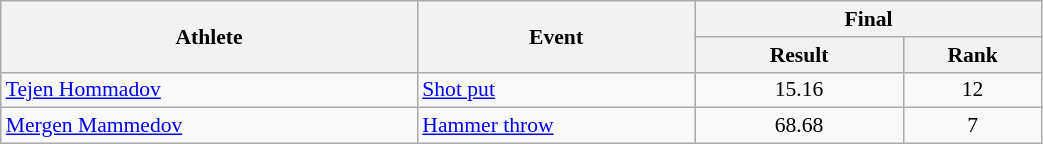<table class="wikitable" width="55%" style="text-align:center; font-size:90%">
<tr>
<th rowspan="2" width="30%">Athlete</th>
<th rowspan="2" width="20%">Event</th>
<th colspan="2" width="25%">Final</th>
</tr>
<tr>
<th width="15%">Result</th>
<th>Rank</th>
</tr>
<tr>
<td align="left"><a href='#'>Tejen Hommadov</a></td>
<td align="left"><a href='#'>Shot put</a></td>
<td>15.16</td>
<td>12</td>
</tr>
<tr>
<td align="left"><a href='#'>Mergen Mammedov</a></td>
<td align="left"><a href='#'>Hammer throw</a></td>
<td>68.68</td>
<td>7</td>
</tr>
</table>
